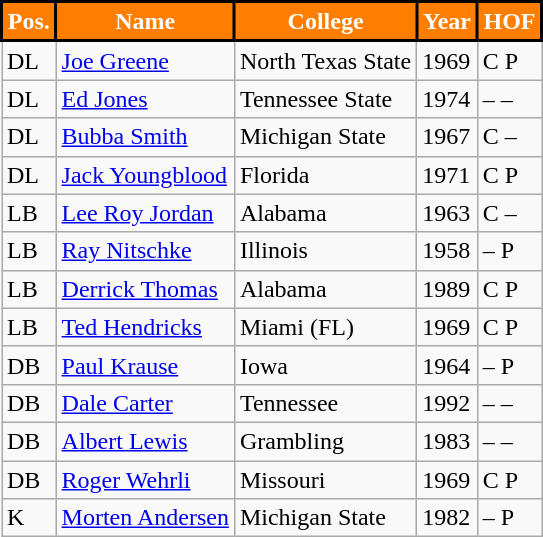<table class="wikitable">
<tr>
<th style="background:#FF7E00; color:#fff; border:2px solid #000000;">Pos.</th>
<th style="background:#FF7E00; color:#fff; border:2px solid #000000;">Name</th>
<th style="background:#FF7E00; color:#fff; border:2px solid #000000;">College</th>
<th style="background:#FF7E00; color:#fff; border:2px solid #000000;">Year</th>
<th style="background:#FF7E00; color:#fff; border:2px solid #000000;">HOF</th>
</tr>
<tr>
<td>DL</td>
<td><a href='#'>Joe Greene</a></td>
<td>North Texas State</td>
<td>1969</td>
<td>C P</td>
</tr>
<tr>
<td>DL</td>
<td><a href='#'>Ed Jones</a></td>
<td>Tennessee State</td>
<td>1974</td>
<td>– –</td>
</tr>
<tr>
<td>DL</td>
<td><a href='#'>Bubba Smith</a></td>
<td>Michigan State</td>
<td>1967</td>
<td>C –</td>
</tr>
<tr>
<td>DL</td>
<td><a href='#'>Jack Youngblood</a></td>
<td>Florida</td>
<td>1971</td>
<td>C P</td>
</tr>
<tr>
<td>LB</td>
<td><a href='#'>Lee Roy Jordan</a></td>
<td>Alabama</td>
<td>1963</td>
<td>C –</td>
</tr>
<tr>
<td>LB</td>
<td><a href='#'>Ray Nitschke</a></td>
<td>Illinois</td>
<td>1958</td>
<td>– P</td>
</tr>
<tr>
<td>LB</td>
<td><a href='#'>Derrick Thomas</a></td>
<td>Alabama</td>
<td>1989</td>
<td>C P</td>
</tr>
<tr>
<td>LB</td>
<td><a href='#'>Ted Hendricks</a></td>
<td>Miami (FL)</td>
<td>1969</td>
<td>C P</td>
</tr>
<tr>
<td>DB</td>
<td><a href='#'>Paul Krause</a></td>
<td>Iowa</td>
<td>1964</td>
<td>– P</td>
</tr>
<tr>
<td>DB</td>
<td><a href='#'>Dale Carter</a></td>
<td>Tennessee</td>
<td>1992</td>
<td>– –</td>
</tr>
<tr>
<td>DB</td>
<td><a href='#'>Albert Lewis</a></td>
<td>Grambling</td>
<td>1983</td>
<td>– –</td>
</tr>
<tr>
<td>DB</td>
<td><a href='#'>Roger Wehrli</a></td>
<td>Missouri</td>
<td>1969</td>
<td>C P</td>
</tr>
<tr>
<td>K</td>
<td><a href='#'>Morten Andersen</a></td>
<td>Michigan State</td>
<td>1982</td>
<td>– P</td>
</tr>
</table>
